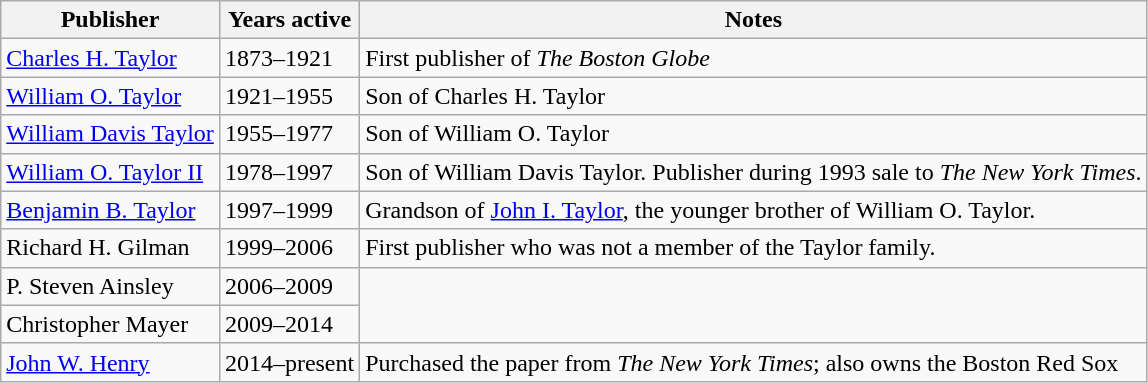<table class="wikitable">
<tr>
<th>Publisher</th>
<th>Years active</th>
<th>Notes</th>
</tr>
<tr>
<td><a href='#'>Charles H. Taylor</a></td>
<td>1873–1921</td>
<td>First publisher of <em>The Boston Globe</em></td>
</tr>
<tr>
<td><a href='#'>William O. Taylor</a></td>
<td>1921–1955</td>
<td>Son of Charles H. Taylor</td>
</tr>
<tr>
<td><a href='#'>William Davis Taylor</a></td>
<td>1955–1977</td>
<td>Son of William O. Taylor</td>
</tr>
<tr>
<td><a href='#'>William O. Taylor II</a></td>
<td>1978–1997</td>
<td>Son of William Davis Taylor. Publisher during 1993 sale to <em>The New York Times</em>.</td>
</tr>
<tr>
<td><a href='#'>Benjamin B. Taylor</a></td>
<td>1997–1999</td>
<td>Grandson of <a href='#'>John I. Taylor</a>, the younger brother of William O. Taylor.</td>
</tr>
<tr>
<td>Richard H. Gilman</td>
<td>1999–2006</td>
<td>First publisher who was not a member of the Taylor family.</td>
</tr>
<tr>
<td>P. Steven Ainsley</td>
<td>2006–2009</td>
</tr>
<tr>
<td>Christopher Mayer</td>
<td>2009–2014</td>
</tr>
<tr>
<td><a href='#'>John W. Henry</a></td>
<td>2014–present</td>
<td>Purchased the paper from <em>The New York Times</em>; also owns the Boston Red Sox</td>
</tr>
</table>
